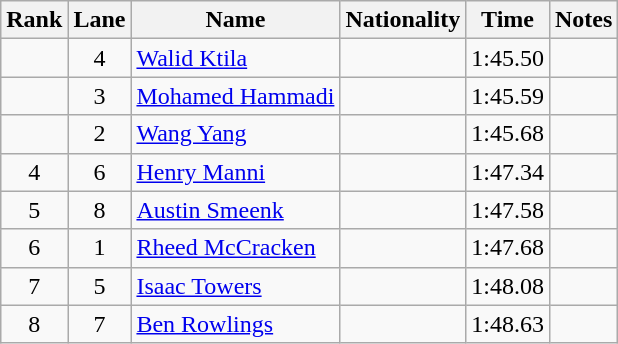<table class="wikitable sortable" style="text-align:center">
<tr>
<th>Rank</th>
<th>Lane</th>
<th>Name</th>
<th>Nationality</th>
<th>Time</th>
<th>Notes</th>
</tr>
<tr>
<td></td>
<td>4</td>
<td align="left"><a href='#'>Walid Ktila</a></td>
<td align="left"></td>
<td>1:45.50</td>
<td></td>
</tr>
<tr>
<td></td>
<td>3</td>
<td align="left"><a href='#'>Mohamed Hammadi</a></td>
<td align="left"></td>
<td>1:45.59</td>
<td></td>
</tr>
<tr>
<td></td>
<td>2</td>
<td align="left"><a href='#'>Wang Yang</a></td>
<td align="left"></td>
<td>1:45.68</td>
<td></td>
</tr>
<tr>
<td>4</td>
<td>6</td>
<td align="left"><a href='#'>Henry Manni</a></td>
<td align="left"></td>
<td>1:47.34</td>
<td></td>
</tr>
<tr>
<td>5</td>
<td>8</td>
<td align="left"><a href='#'>Austin Smeenk</a></td>
<td align="left"></td>
<td>1:47.58</td>
<td></td>
</tr>
<tr>
<td>6</td>
<td>1</td>
<td align="left"><a href='#'>Rheed McCracken</a></td>
<td align="left"></td>
<td>1:47.68</td>
<td></td>
</tr>
<tr>
<td>7</td>
<td>5</td>
<td align="left"><a href='#'>Isaac Towers</a></td>
<td align="left"></td>
<td>1:48.08</td>
<td></td>
</tr>
<tr>
<td>8</td>
<td>7</td>
<td align="left"><a href='#'>Ben Rowlings</a></td>
<td align="left"></td>
<td>1:48.63</td>
<td></td>
</tr>
</table>
